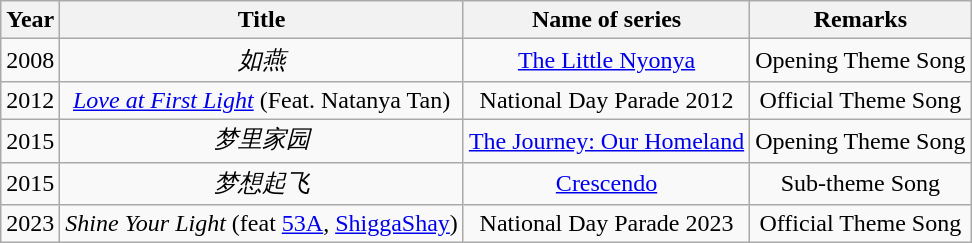<table class="wikitable">
<tr>
<th>Year</th>
<th>Title</th>
<th>Name of series</th>
<th>Remarks</th>
</tr>
<tr>
<td>2008</td>
<td align="center"><em>如燕</em></td>
<td align="center"><a href='#'>The Little Nyonya</a></td>
<td align="center">Opening Theme Song</td>
</tr>
<tr>
<td>2012</td>
<td align="center"><em><a href='#'>Love at First Light</a></em> (Feat. Natanya Tan)</td>
<td align="center">National Day Parade 2012</td>
<td align="center">Official Theme Song</td>
</tr>
<tr>
<td>2015</td>
<td align="center"><em>梦里家园</em></td>
<td align="center"><a href='#'>The Journey: Our Homeland</a></td>
<td align="center">Opening Theme Song</td>
</tr>
<tr>
<td>2015</td>
<td align="center"><em>梦想起飞</em></td>
<td align="center"><a href='#'>Crescendo</a></td>
<td align="center">Sub-theme Song</td>
</tr>
<tr>
<td>2023</td>
<td align="center"><em>Shine Your Light</em> (feat <a href='#'>53A</a>, <a href='#'>ShiggaShay</a>)</td>
<td align="center">National Day Parade 2023</td>
<td align="center">Official Theme Song</td>
</tr>
</table>
